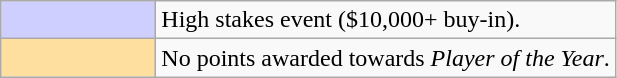<table class="wikitable">
<tr>
<td style="background-color:#CFCFFF; width:6em;"></td>
<td>High stakes event ($10,000+ buy-in).</td>
</tr>
<tr>
<td style="background-color:#FFDF9F; width:6em;"></td>
<td>No points awarded towards <em>Player of the Year</em>.</td>
</tr>
</table>
